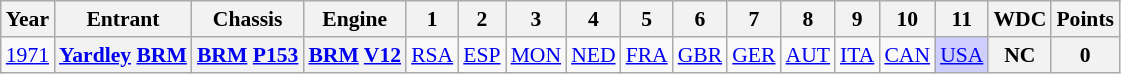<table class="wikitable" style="text-align:center; font-size:90%">
<tr>
<th>Year</th>
<th>Entrant</th>
<th>Chassis</th>
<th>Engine</th>
<th>1</th>
<th>2</th>
<th>3</th>
<th>4</th>
<th>5</th>
<th>6</th>
<th>7</th>
<th>8</th>
<th>9</th>
<th>10</th>
<th>11</th>
<th>WDC</th>
<th>Points</th>
</tr>
<tr>
<td><a href='#'>1971</a></td>
<th><a href='#'>Yardley</a> <a href='#'>BRM</a></th>
<th><a href='#'>BRM</a> <a href='#'>P153</a></th>
<th><a href='#'>BRM</a> <a href='#'>V12</a></th>
<td><a href='#'>RSA</a></td>
<td><a href='#'>ESP</a></td>
<td><a href='#'>MON</a></td>
<td><a href='#'>NED</a></td>
<td><a href='#'>FRA</a></td>
<td><a href='#'>GBR</a></td>
<td><a href='#'>GER</a></td>
<td><a href='#'>AUT</a></td>
<td><a href='#'>ITA</a></td>
<td><a href='#'>CAN</a></td>
<td style="background:#CFCFFF;"><a href='#'>USA</a><br></td>
<th>NC</th>
<th>0</th>
</tr>
</table>
